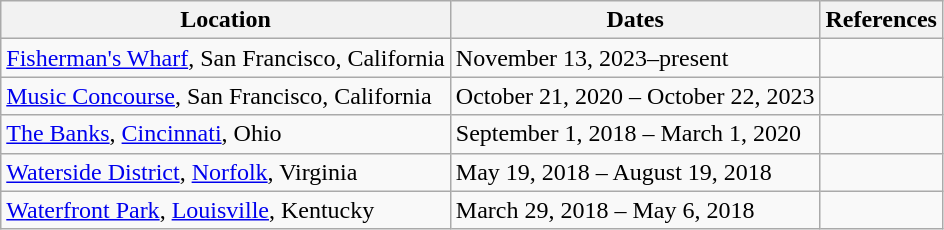<table class="wikitable">
<tr>
<th>Location</th>
<th>Dates</th>
<th>References</th>
</tr>
<tr>
<td><a href='#'>Fisherman's Wharf</a>, San Francisco, California</td>
<td>November 13, 2023–present</td>
<td></td>
</tr>
<tr>
<td><a href='#'>Music Concourse</a>, San Francisco, California</td>
<td>October 21, 2020 – October 22, 2023</td>
<td></td>
</tr>
<tr>
<td><a href='#'>The Banks</a>, <a href='#'>Cincinnati</a>, Ohio</td>
<td>September 1, 2018 – March 1, 2020</td>
<td></td>
</tr>
<tr>
<td><a href='#'>Waterside District</a>, <a href='#'>Norfolk</a>, Virginia</td>
<td>May 19, 2018 – August 19, 2018</td>
<td></td>
</tr>
<tr>
<td><a href='#'>Waterfront Park</a>, <a href='#'>Louisville</a>, Kentucky</td>
<td>March 29, 2018 – May 6, 2018</td>
<td></td>
</tr>
</table>
